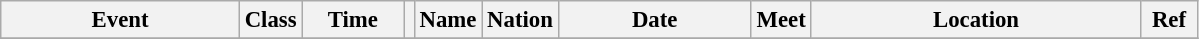<table class="wikitable" style="font-size: 95%;">
<tr>
<th style="width:10em">Event</th>
<th>Class</th>
<th style="width:4em">Time</th>
<th class="unsortable"></th>
<th>Name</th>
<th>Nation</th>
<th style="width:8em">Date</th>
<th>Meet</th>
<th style="width:14em">Location</th>
<th style="width:2em">Ref</th>
</tr>
<tr>
</tr>
</table>
